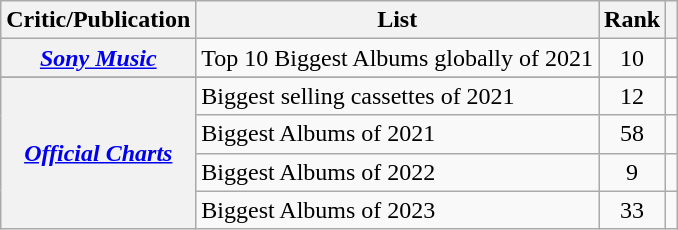<table class="wikitable plainrowheaders sortable">
<tr>
<th>Critic/Publication</th>
<th scope="col" class="unsortable">List</th>
<th data-sort-type="number">Rank</th>
<th scope="col" class="unsortable"></th>
</tr>
<tr>
<th scope="row" rowspan="1"><em><a href='#'>Sony Music</a></em></th>
<td>Top 10 Biggest Albums globally of 2021</td>
<td style="text-align:center;">10</td>
<td style="text-align:center;"></td>
</tr>
<tr>
</tr>
<tr>
<th scope="row" rowspan="4"><em><a href='#'>Official Charts</a></em></th>
<td>Biggest selling cassettes of 2021</td>
<td style="text-align:center;">12</td>
<td style="text-align:center;"></td>
</tr>
<tr>
<td>Biggest Albums of 2021</td>
<td style="text-align:center;">58</td>
<td style="text-align:center;"></td>
</tr>
<tr>
<td>Biggest Albums of 2022</td>
<td style="text-align:center;">9</td>
<td style="text-align:center;"></td>
</tr>
<tr>
<td>Biggest Albums of 2023</td>
<td style="text-align:center;">33</td>
<td style="text-align:center;"></td>
</tr>
</table>
